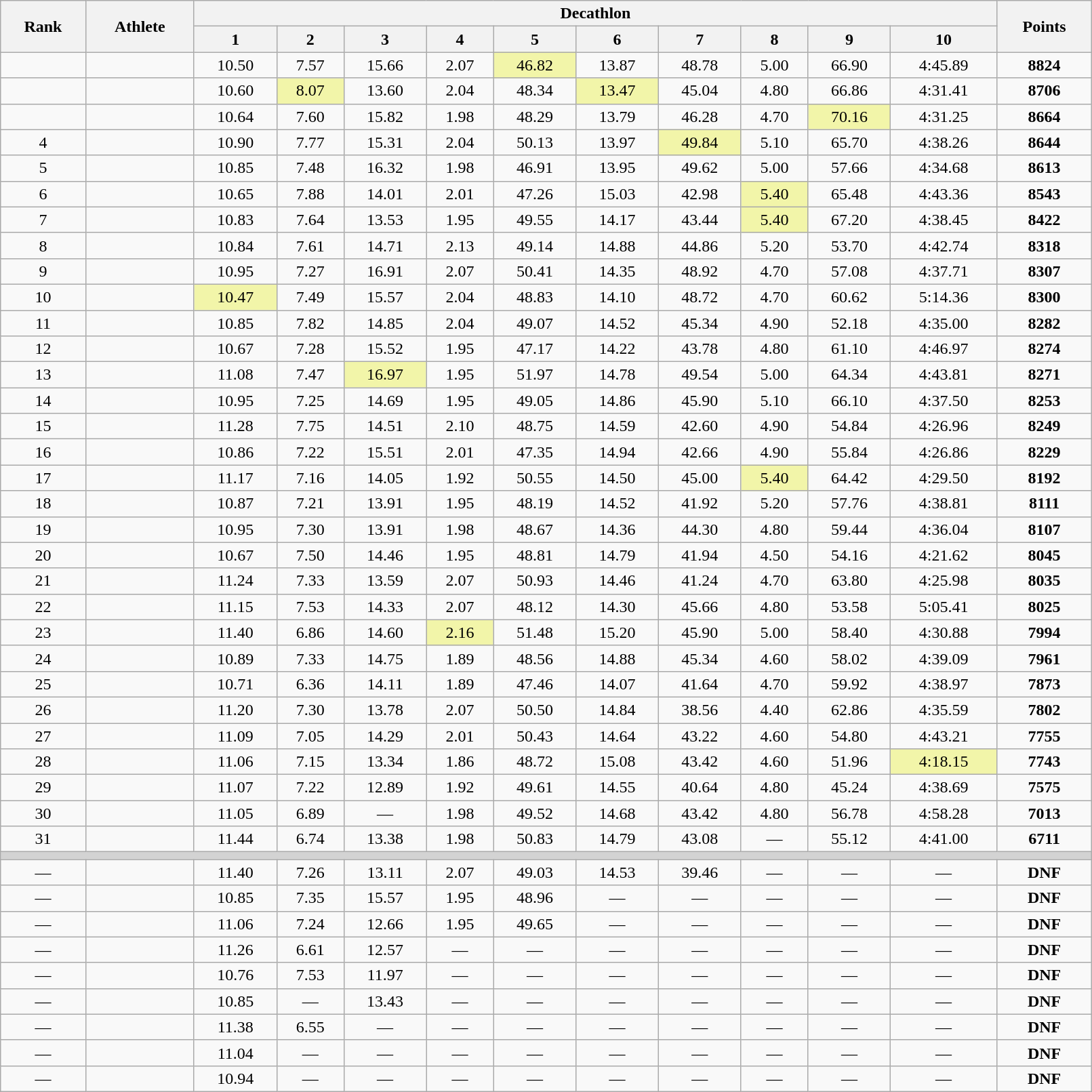<table class="wikitable" style="text-align:center;" width="85%">
<tr>
<th rowspan="2">Rank</th>
<th rowspan="2">Athlete</th>
<th colspan="10">Decathlon</th>
<th rowspan="2">Points</th>
</tr>
<tr>
<th>1</th>
<th>2</th>
<th>3</th>
<th>4</th>
<th>5</th>
<th>6</th>
<th>7</th>
<th>8</th>
<th>9</th>
<th>10</th>
</tr>
<tr>
<td></td>
<td align=left></td>
<td>10.50</td>
<td>7.57</td>
<td>15.66</td>
<td>2.07</td>
<td bgcolor=#F2F5A9>46.82</td>
<td>13.87</td>
<td>48.78</td>
<td>5.00</td>
<td>66.90</td>
<td>4:45.89</td>
<td><strong>8824</strong></td>
</tr>
<tr>
<td></td>
<td align=left></td>
<td>10.60</td>
<td bgcolor=#F2F5A9>8.07</td>
<td>13.60</td>
<td>2.04</td>
<td>48.34</td>
<td bgcolor=#F2F5A9>13.47</td>
<td>45.04</td>
<td>4.80</td>
<td>66.86</td>
<td>4:31.41</td>
<td><strong>8706</strong></td>
</tr>
<tr>
<td></td>
<td align=left></td>
<td>10.64</td>
<td>7.60</td>
<td>15.82</td>
<td>1.98</td>
<td>48.29</td>
<td>13.79</td>
<td>46.28</td>
<td>4.70</td>
<td bgcolor=#F2F5A9>70.16</td>
<td>4:31.25</td>
<td><strong>8664</strong></td>
</tr>
<tr>
<td>4</td>
<td align=left></td>
<td>10.90</td>
<td>7.77</td>
<td>15.31</td>
<td>2.04</td>
<td>50.13</td>
<td>13.97</td>
<td bgcolor=#F2F5A9>49.84</td>
<td>5.10</td>
<td>65.70</td>
<td>4:38.26</td>
<td><strong>8644</strong></td>
</tr>
<tr>
<td>5</td>
<td align=left></td>
<td>10.85</td>
<td>7.48</td>
<td>16.32</td>
<td>1.98</td>
<td>46.91</td>
<td>13.95</td>
<td>49.62</td>
<td>5.00</td>
<td>57.66</td>
<td>4:34.68</td>
<td><strong>8613</strong></td>
</tr>
<tr>
<td>6</td>
<td align=left></td>
<td>10.65</td>
<td>7.88</td>
<td>14.01</td>
<td>2.01</td>
<td>47.26</td>
<td>15.03</td>
<td>42.98</td>
<td bgcolor=#F2F5A9>5.40</td>
<td>65.48</td>
<td>4:43.36</td>
<td><strong>8543</strong></td>
</tr>
<tr>
<td>7</td>
<td align=left></td>
<td>10.83</td>
<td>7.64</td>
<td>13.53</td>
<td>1.95</td>
<td>49.55</td>
<td>14.17</td>
<td>43.44</td>
<td bgcolor=#F2F5A9>5.40</td>
<td>67.20</td>
<td>4:38.45</td>
<td><strong>8422</strong></td>
</tr>
<tr>
<td>8</td>
<td align=left></td>
<td>10.84</td>
<td>7.61</td>
<td>14.71</td>
<td>2.13</td>
<td>49.14</td>
<td>14.88</td>
<td>44.86</td>
<td>5.20</td>
<td>53.70</td>
<td>4:42.74</td>
<td><strong>8318</strong></td>
</tr>
<tr>
<td>9</td>
<td align=left></td>
<td>10.95</td>
<td>7.27</td>
<td>16.91</td>
<td>2.07</td>
<td>50.41</td>
<td>14.35</td>
<td>48.92</td>
<td>4.70</td>
<td>57.08</td>
<td>4:37.71</td>
<td><strong>8307</strong></td>
</tr>
<tr>
<td>10</td>
<td align=left></td>
<td bgcolor=#F2F5A9>10.47</td>
<td>7.49</td>
<td>15.57</td>
<td>2.04</td>
<td>48.83</td>
<td>14.10</td>
<td>48.72</td>
<td>4.70</td>
<td>60.62</td>
<td>5:14.36</td>
<td><strong>8300</strong></td>
</tr>
<tr>
<td>11</td>
<td align=left></td>
<td>10.85</td>
<td>7.82</td>
<td>14.85</td>
<td>2.04</td>
<td>49.07</td>
<td>14.52</td>
<td>45.34</td>
<td>4.90</td>
<td>52.18</td>
<td>4:35.00</td>
<td><strong>8282</strong></td>
</tr>
<tr>
<td>12</td>
<td align=left></td>
<td>10.67</td>
<td>7.28</td>
<td>15.52</td>
<td>1.95</td>
<td>47.17</td>
<td>14.22</td>
<td>43.78</td>
<td>4.80</td>
<td>61.10</td>
<td>4:46.97</td>
<td><strong>8274</strong></td>
</tr>
<tr>
<td>13</td>
<td align=left></td>
<td>11.08</td>
<td>7.47</td>
<td bgcolor=#F2F5A9>16.97</td>
<td>1.95</td>
<td>51.97</td>
<td>14.78</td>
<td>49.54</td>
<td>5.00</td>
<td>64.34</td>
<td>4:43.81</td>
<td><strong>8271</strong></td>
</tr>
<tr>
<td>14</td>
<td align=left></td>
<td>10.95</td>
<td>7.25</td>
<td>14.69</td>
<td>1.95</td>
<td>49.05</td>
<td>14.86</td>
<td>45.90</td>
<td>5.10</td>
<td>66.10</td>
<td>4:37.50</td>
<td><strong>8253</strong></td>
</tr>
<tr>
<td>15</td>
<td align=left></td>
<td>11.28</td>
<td>7.75</td>
<td>14.51</td>
<td>2.10</td>
<td>48.75</td>
<td>14.59</td>
<td>42.60</td>
<td>4.90</td>
<td>54.84</td>
<td>4:26.96</td>
<td><strong>8249</strong></td>
</tr>
<tr>
<td>16</td>
<td align=left></td>
<td>10.86</td>
<td>7.22</td>
<td>15.51</td>
<td>2.01</td>
<td>47.35</td>
<td>14.94</td>
<td>42.66</td>
<td>4.90</td>
<td>55.84</td>
<td>4:26.86</td>
<td><strong>8229</strong></td>
</tr>
<tr>
<td>17</td>
<td align=left></td>
<td>11.17</td>
<td>7.16</td>
<td>14.05</td>
<td>1.92</td>
<td>50.55</td>
<td>14.50</td>
<td>45.00</td>
<td bgcolor=#F2F5A9>5.40</td>
<td>64.42</td>
<td>4:29.50</td>
<td><strong>8192</strong></td>
</tr>
<tr>
<td>18</td>
<td align=left></td>
<td>10.87</td>
<td>7.21</td>
<td>13.91</td>
<td>1.95</td>
<td>48.19</td>
<td>14.52</td>
<td>41.92</td>
<td>5.20</td>
<td>57.76</td>
<td>4:38.81</td>
<td><strong>8111</strong></td>
</tr>
<tr>
<td>19</td>
<td align=left></td>
<td>10.95</td>
<td>7.30</td>
<td>13.91</td>
<td>1.98</td>
<td>48.67</td>
<td>14.36</td>
<td>44.30</td>
<td>4.80</td>
<td>59.44</td>
<td>4:36.04</td>
<td><strong>8107</strong></td>
</tr>
<tr>
<td>20</td>
<td align=left></td>
<td>10.67</td>
<td>7.50</td>
<td>14.46</td>
<td>1.95</td>
<td>48.81</td>
<td>14.79</td>
<td>41.94</td>
<td>4.50</td>
<td>54.16</td>
<td>4:21.62</td>
<td><strong>8045</strong></td>
</tr>
<tr>
<td>21</td>
<td align=left></td>
<td>11.24</td>
<td>7.33</td>
<td>13.59</td>
<td>2.07</td>
<td>50.93</td>
<td>14.46</td>
<td>41.24</td>
<td>4.70</td>
<td>63.80</td>
<td>4:25.98</td>
<td><strong>8035</strong></td>
</tr>
<tr>
<td>22</td>
<td align=left></td>
<td>11.15</td>
<td>7.53</td>
<td>14.33</td>
<td>2.07</td>
<td>48.12</td>
<td>14.30</td>
<td>45.66</td>
<td>4.80</td>
<td>53.58</td>
<td>5:05.41</td>
<td><strong>8025</strong></td>
</tr>
<tr>
<td>23</td>
<td align=left></td>
<td>11.40</td>
<td>6.86</td>
<td>14.60</td>
<td bgcolor=#F2F5A9>2.16</td>
<td>51.48</td>
<td>15.20</td>
<td>45.90</td>
<td>5.00</td>
<td>58.40</td>
<td>4:30.88</td>
<td><strong>7994</strong></td>
</tr>
<tr>
<td>24</td>
<td align=left></td>
<td>10.89</td>
<td>7.33</td>
<td>14.75</td>
<td>1.89</td>
<td>48.56</td>
<td>14.88</td>
<td>45.34</td>
<td>4.60</td>
<td>58.02</td>
<td>4:39.09</td>
<td><strong>7961</strong></td>
</tr>
<tr>
<td>25</td>
<td align=left></td>
<td>10.71</td>
<td>6.36</td>
<td>14.11</td>
<td>1.89</td>
<td>47.46</td>
<td>14.07</td>
<td>41.64</td>
<td>4.70</td>
<td>59.92</td>
<td>4:38.97</td>
<td><strong>7873</strong></td>
</tr>
<tr>
<td>26</td>
<td align=left></td>
<td>11.20</td>
<td>7.30</td>
<td>13.78</td>
<td>2.07</td>
<td>50.50</td>
<td>14.84</td>
<td>38.56</td>
<td>4.40</td>
<td>62.86</td>
<td>4:35.59</td>
<td><strong>7802</strong></td>
</tr>
<tr>
<td>27</td>
<td align=left></td>
<td>11.09</td>
<td>7.05</td>
<td>14.29</td>
<td>2.01</td>
<td>50.43</td>
<td>14.64</td>
<td>43.22</td>
<td>4.60</td>
<td>54.80</td>
<td>4:43.21</td>
<td><strong>7755</strong></td>
</tr>
<tr>
<td>28</td>
<td align=left></td>
<td>11.06</td>
<td>7.15</td>
<td>13.34</td>
<td>1.86</td>
<td>48.72</td>
<td>15.08</td>
<td>43.42</td>
<td>4.60</td>
<td>51.96</td>
<td bgcolor=#F2F5A9>4:18.15</td>
<td><strong>7743</strong></td>
</tr>
<tr>
<td>29</td>
<td align=left></td>
<td>11.07</td>
<td>7.22</td>
<td>12.89</td>
<td>1.92</td>
<td>49.61</td>
<td>14.55</td>
<td>40.64</td>
<td>4.80</td>
<td>45.24</td>
<td>4:38.69</td>
<td><strong>7575</strong></td>
</tr>
<tr>
<td>30</td>
<td align=left></td>
<td>11.05</td>
<td>6.89</td>
<td>—</td>
<td>1.98</td>
<td>49.52</td>
<td>14.68</td>
<td>43.42</td>
<td>4.80</td>
<td>56.78</td>
<td>4:58.28</td>
<td><strong>7013</strong></td>
</tr>
<tr>
<td>31</td>
<td align=left></td>
<td>11.44</td>
<td>6.74</td>
<td>13.38</td>
<td>1.98</td>
<td>50.83</td>
<td>14.79</td>
<td>43.08</td>
<td>—</td>
<td>55.12</td>
<td>4:41.00</td>
<td><strong>6711</strong></td>
</tr>
<tr>
<td colspan=13 bgcolor=lightgray></td>
</tr>
<tr>
<td>—</td>
<td align=left></td>
<td>11.40</td>
<td>7.26</td>
<td>13.11</td>
<td>2.07</td>
<td>49.03</td>
<td>14.53</td>
<td>39.46</td>
<td>—</td>
<td>—</td>
<td>—</td>
<td><strong>DNF</strong></td>
</tr>
<tr>
<td>—</td>
<td align=left></td>
<td>10.85</td>
<td>7.35</td>
<td>15.57</td>
<td>1.95</td>
<td>48.96</td>
<td>—</td>
<td>—</td>
<td>—</td>
<td>—</td>
<td>—</td>
<td><strong>DNF</strong></td>
</tr>
<tr>
<td>—</td>
<td align=left></td>
<td>11.06</td>
<td>7.24</td>
<td>12.66</td>
<td>1.95</td>
<td>49.65</td>
<td>—</td>
<td>—</td>
<td>—</td>
<td>—</td>
<td>—</td>
<td><strong>DNF</strong></td>
</tr>
<tr>
<td>—</td>
<td align=left></td>
<td>11.26</td>
<td>6.61</td>
<td>12.57</td>
<td>—</td>
<td>—</td>
<td>—</td>
<td>—</td>
<td>—</td>
<td>—</td>
<td>—</td>
<td><strong>DNF</strong></td>
</tr>
<tr>
<td>—</td>
<td align=left></td>
<td>10.76</td>
<td>7.53</td>
<td>11.97</td>
<td>—</td>
<td>—</td>
<td>—</td>
<td>—</td>
<td>—</td>
<td>—</td>
<td>—</td>
<td><strong>DNF</strong></td>
</tr>
<tr>
<td>—</td>
<td align=left></td>
<td>10.85</td>
<td>—</td>
<td>13.43</td>
<td>—</td>
<td>—</td>
<td>—</td>
<td>—</td>
<td>—</td>
<td>—</td>
<td>—</td>
<td><strong>DNF</strong></td>
</tr>
<tr>
<td>—</td>
<td align=left></td>
<td>11.38</td>
<td>6.55</td>
<td>—</td>
<td>—</td>
<td>—</td>
<td>—</td>
<td>—</td>
<td>—</td>
<td>—</td>
<td>—</td>
<td><strong>DNF</strong></td>
</tr>
<tr>
<td>—</td>
<td align=left></td>
<td>11.04</td>
<td>—</td>
<td>—</td>
<td>—</td>
<td>—</td>
<td>—</td>
<td>—</td>
<td>—</td>
<td>—</td>
<td>—</td>
<td><strong>DNF</strong></td>
</tr>
<tr>
<td>—</td>
<td align=left></td>
<td>10.94</td>
<td>—</td>
<td>—</td>
<td>—</td>
<td>—</td>
<td>—</td>
<td>—</td>
<td>—</td>
<td>—</td>
<td>—</td>
<td><strong>DNF</strong></td>
</tr>
</table>
